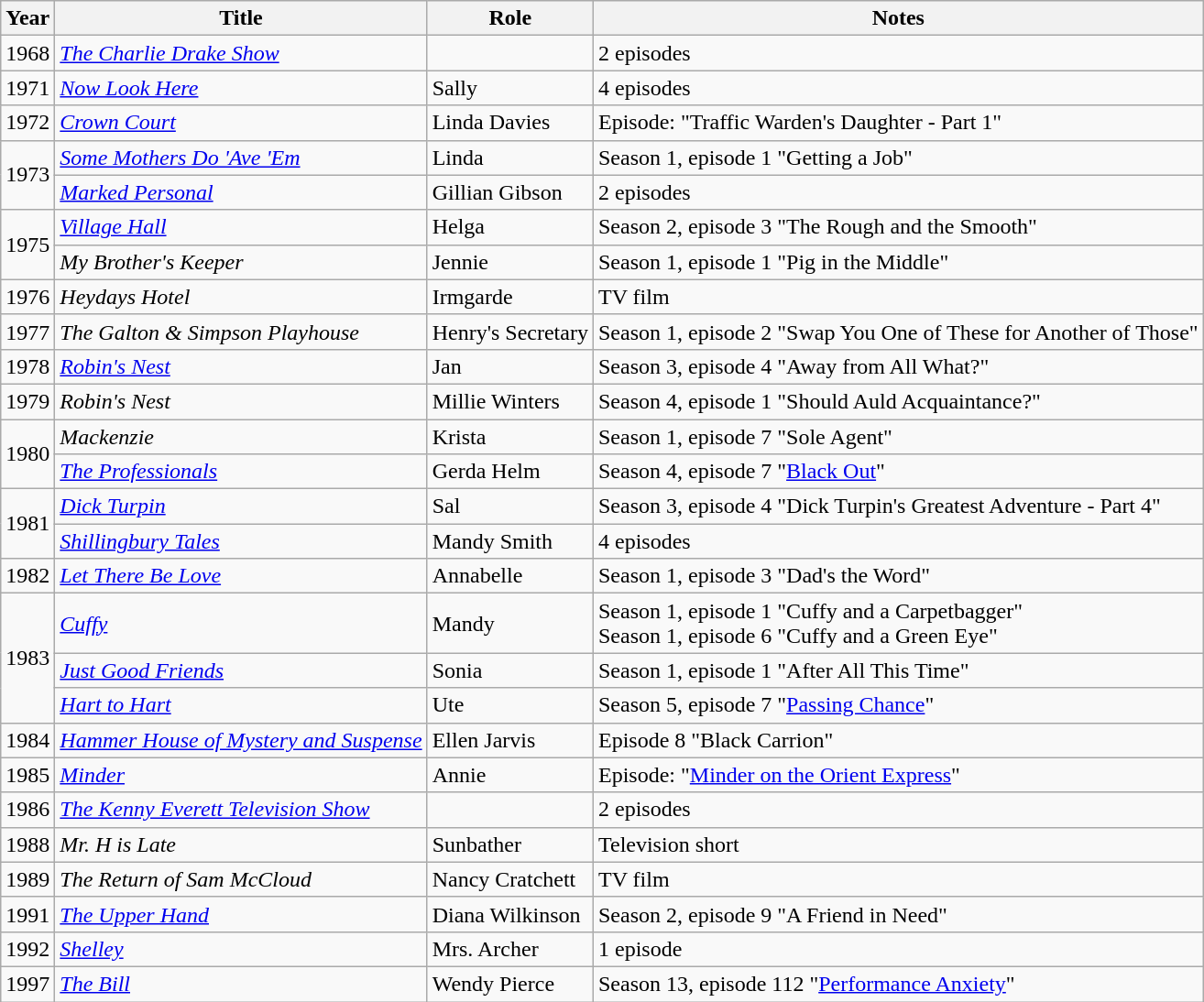<table class="wikitable plainrowheaders sortable">
<tr>
<th>Year</th>
<th>Title</th>
<th>Role</th>
<th>Notes</th>
</tr>
<tr>
<td>1968</td>
<td><em><a href='#'>The Charlie Drake Show</a></em></td>
<td></td>
<td>2 episodes</td>
</tr>
<tr>
<td>1971</td>
<td><em><a href='#'>Now Look Here</a></em></td>
<td>Sally</td>
<td>4 episodes</td>
</tr>
<tr>
<td>1972</td>
<td><em><a href='#'>Crown Court</a></em></td>
<td>Linda Davies</td>
<td>Episode: "Traffic Warden's Daughter - Part 1"</td>
</tr>
<tr>
<td rowspan=2>1973</td>
<td><em><a href='#'>Some Mothers Do 'Ave 'Em</a></em></td>
<td>Linda</td>
<td>Season 1, episode 1 "Getting a Job"</td>
</tr>
<tr>
<td><em><a href='#'>Marked Personal</a></em></td>
<td>Gillian Gibson</td>
<td>2 episodes</td>
</tr>
<tr>
<td rowspan=2>1975</td>
<td><em><a href='#'>Village Hall</a></em></td>
<td>Helga</td>
<td>Season 2, episode 3 "The Rough and the Smooth"</td>
</tr>
<tr>
<td><em>My Brother's Keeper</em></td>
<td>Jennie</td>
<td>Season 1, episode 1 "Pig in the Middle"</td>
</tr>
<tr>
<td>1976</td>
<td><em>Heydays Hotel</em></td>
<td>Irmgarde</td>
<td>TV film</td>
</tr>
<tr>
<td>1977</td>
<td><em>The Galton & Simpson Playhouse</em></td>
<td>Henry's Secretary</td>
<td>Season 1, episode 2 "Swap You One of These for Another of Those"</td>
</tr>
<tr>
<td>1978</td>
<td><em><a href='#'>Robin's Nest</a></em></td>
<td>Jan</td>
<td>Season 3, episode 4 "Away from All What?"</td>
</tr>
<tr>
<td>1979</td>
<td><em>Robin's Nest</em></td>
<td>Millie Winters</td>
<td>Season 4, episode 1 "Should Auld Acquaintance?"</td>
</tr>
<tr>
<td rowspan=2>1980</td>
<td><em>Mackenzie</em></td>
<td>Krista</td>
<td>Season 1, episode 7 "Sole Agent"</td>
</tr>
<tr>
<td><em><a href='#'>The Professionals</a></em></td>
<td>Gerda Helm</td>
<td>Season 4, episode 7 "<a href='#'>Black Out</a>"</td>
</tr>
<tr>
<td rowspan=2>1981</td>
<td><em><a href='#'>Dick Turpin</a></em></td>
<td>Sal</td>
<td>Season 3, episode 4 "Dick Turpin's Greatest Adventure - Part 4"</td>
</tr>
<tr>
<td><em><a href='#'>Shillingbury Tales</a></em></td>
<td>Mandy Smith</td>
<td>4 episodes</td>
</tr>
<tr>
<td>1982</td>
<td><em><a href='#'>Let There Be Love</a></em></td>
<td>Annabelle</td>
<td>Season 1, episode 3 "Dad's the Word"</td>
</tr>
<tr>
<td rowspan=3>1983</td>
<td><em><a href='#'>Cuffy</a></em></td>
<td>Mandy</td>
<td>Season 1, episode 1 "Cuffy and a Carpetbagger" <br> Season 1, episode 6 "Cuffy and a Green Eye"</td>
</tr>
<tr>
<td><em><a href='#'>Just Good Friends</a></em></td>
<td>Sonia</td>
<td>Season 1, episode 1 "After All This Time"</td>
</tr>
<tr>
<td><em><a href='#'>Hart to Hart</a></em></td>
<td>Ute</td>
<td>Season 5, episode 7 "<a href='#'>Passing Chance</a>"</td>
</tr>
<tr>
<td>1984</td>
<td><em><a href='#'>Hammer House of Mystery and Suspense</a></em></td>
<td>Ellen Jarvis</td>
<td>Episode 8 "Black Carrion"</td>
</tr>
<tr>
<td>1985</td>
<td><em><a href='#'>Minder</a></em></td>
<td>Annie</td>
<td>Episode: "<a href='#'>Minder on the Orient Express</a>"</td>
</tr>
<tr>
<td>1986</td>
<td><em><a href='#'>The Kenny Everett Television Show</a></em></td>
<td></td>
<td>2 episodes</td>
</tr>
<tr>
<td>1988</td>
<td><em>Mr. H is Late</em></td>
<td>Sunbather</td>
<td>Television short</td>
</tr>
<tr>
<td>1989</td>
<td><em>The Return of Sam McCloud</em></td>
<td>Nancy Cratchett</td>
<td>TV film</td>
</tr>
<tr>
<td>1991</td>
<td><em><a href='#'>The Upper Hand</a></em></td>
<td>Diana Wilkinson</td>
<td>Season 2, episode 9 "A Friend in Need"</td>
</tr>
<tr>
<td>1992</td>
<td><em><a href='#'>Shelley</a></em></td>
<td>Mrs. Archer</td>
<td>1 episode</td>
</tr>
<tr>
<td>1997</td>
<td><em><a href='#'>The Bill</a></em></td>
<td>Wendy Pierce</td>
<td>Season 13, episode 112 "<a href='#'>Performance Anxiety</a>"</td>
</tr>
</table>
